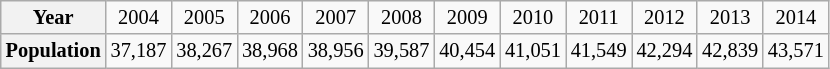<table class="wikitable" style="margin-right:1px; text-align:center; font-size:85% !important;">
<tr>
<th>Year</th>
<td>2004</td>
<td>2005</td>
<td>2006</td>
<td>2007</td>
<td>2008</td>
<td>2009</td>
<td>2010</td>
<td>2011</td>
<td>2012</td>
<td>2013</td>
<td>2014</td>
</tr>
<tr>
<th>Population</th>
<td>37,187</td>
<td>38,267</td>
<td>38,968</td>
<td>38,956</td>
<td>39,587</td>
<td>40,454</td>
<td>41,051</td>
<td>41,549</td>
<td>42,294</td>
<td>42,839</td>
<td>43,571</td>
</tr>
</table>
